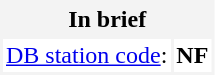<table border="0" cellpadding="2" cellspacing="2" align="left" style="margin-right:1em; background:#f3f3f3;">
<tr>
<th colspan="2">In brief</th>
</tr>
<tr bgcolor="#FFFFFF">
<td><a href='#'>DB station code</a>:</td>
<td><strong>NF</strong></td>
</tr>
</table>
